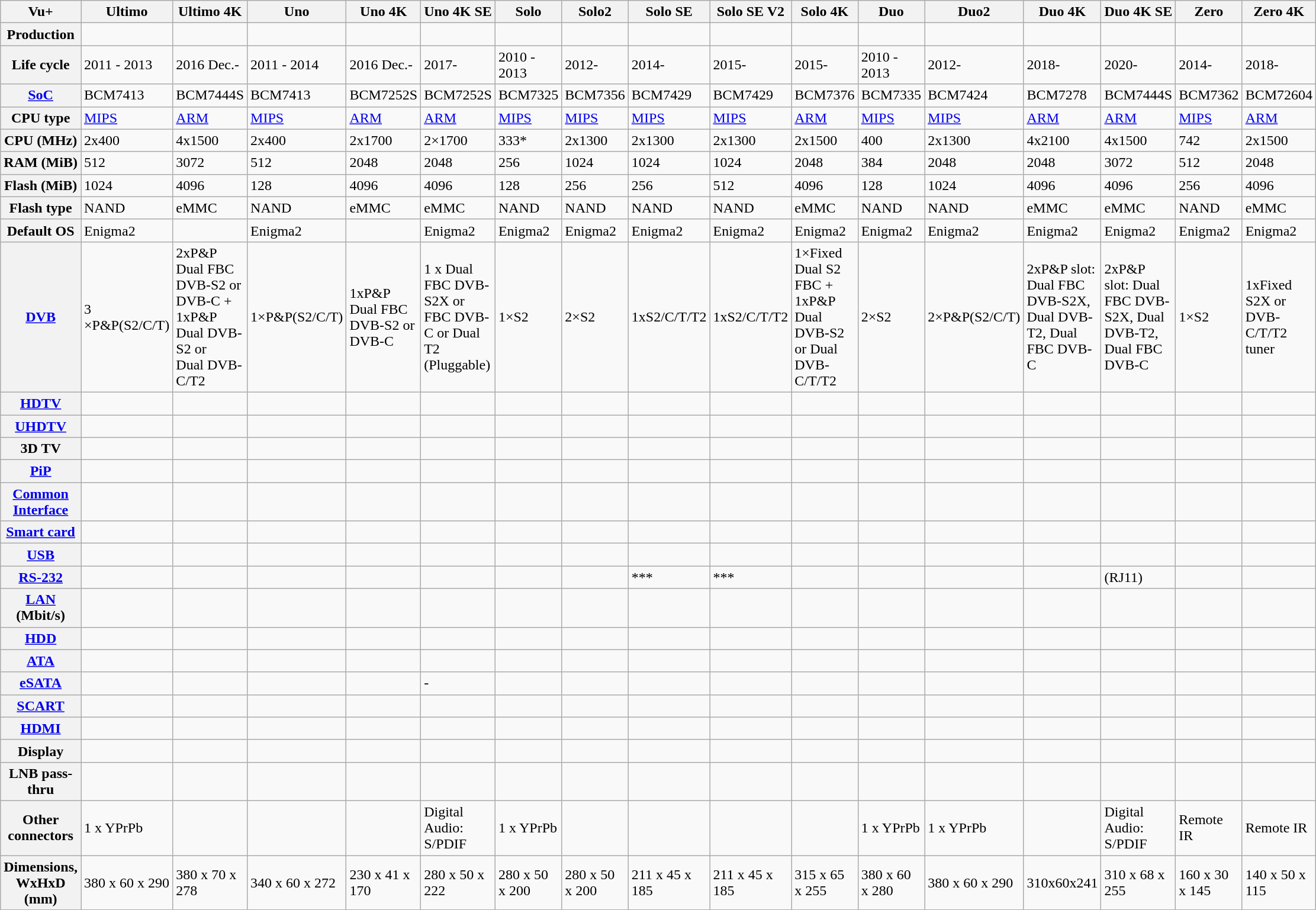<table class="wikitable">
<tr>
<th>Vu+</th>
<th>Ultimo</th>
<th>Ultimo 4K</th>
<th>Uno</th>
<th>Uno 4K</th>
<th>Uno 4K SE</th>
<th>Solo</th>
<th>Solo2</th>
<th>Solo SE</th>
<th>Solo SE V2</th>
<th>Solo 4K</th>
<th>Duo</th>
<th>Duo2</th>
<th>Duo 4K</th>
<th>Duo 4K SE</th>
<th>Zero</th>
<th>Zero 4K</th>
</tr>
<tr>
<th>Production</th>
<td></td>
<td></td>
<td></td>
<td></td>
<td></td>
<td></td>
<td></td>
<td></td>
<td></td>
<td></td>
<td></td>
<td></td>
<td></td>
<td></td>
<td></td>
<td></td>
</tr>
<tr>
<th>Life cycle</th>
<td>2011 - 2013</td>
<td>2016 Dec.-</td>
<td>2011 - 2014</td>
<td>2016 Dec.-</td>
<td>2017-</td>
<td>2010 - 2013</td>
<td>2012-</td>
<td>2014-</td>
<td>2015-</td>
<td>2015-</td>
<td>2010 - 2013</td>
<td>2012-</td>
<td>2018-</td>
<td>2020-</td>
<td>2014-</td>
<td>2018-</td>
</tr>
<tr>
<th><a href='#'>SoC</a></th>
<td>BCM7413</td>
<td>BCM7444S</td>
<td>BCM7413</td>
<td>BCM7252S</td>
<td>BCM7252S</td>
<td>BCM7325</td>
<td>BCM7356</td>
<td>BCM7429</td>
<td>BCM7429</td>
<td>BCM7376</td>
<td>BCM7335</td>
<td>BCM7424</td>
<td>BCM7278</td>
<td>BCM7444S</td>
<td>BCM7362</td>
<td>BCM72604</td>
</tr>
<tr>
<th>CPU type</th>
<td><a href='#'>MIPS</a></td>
<td><a href='#'>ARM</a></td>
<td><a href='#'>MIPS</a></td>
<td><a href='#'>ARM</a></td>
<td><a href='#'>ARM</a></td>
<td><a href='#'>MIPS</a></td>
<td><a href='#'>MIPS</a></td>
<td><a href='#'>MIPS</a></td>
<td><a href='#'>MIPS</a></td>
<td><a href='#'>ARM</a></td>
<td><a href='#'>MIPS</a></td>
<td><a href='#'>MIPS</a></td>
<td><a href='#'>ARM</a></td>
<td><a href='#'>ARM</a></td>
<td><a href='#'>MIPS</a></td>
<td><a href='#'>ARM</a></td>
</tr>
<tr>
<th>CPU (MHz)</th>
<td>2x400</td>
<td>4x1500</td>
<td>2x400</td>
<td>2x1700</td>
<td>2×1700</td>
<td>333*</td>
<td>2x1300</td>
<td>2x1300</td>
<td>2x1300</td>
<td>2x1500</td>
<td>400</td>
<td>2x1300</td>
<td>4x2100</td>
<td>4x1500</td>
<td>742</td>
<td>2x1500</td>
</tr>
<tr>
<th>RAM (MiB)</th>
<td>512</td>
<td>3072</td>
<td>512</td>
<td>2048</td>
<td>2048</td>
<td>256</td>
<td>1024</td>
<td>1024</td>
<td>1024</td>
<td>2048</td>
<td>384</td>
<td>2048</td>
<td>2048</td>
<td>3072</td>
<td>512</td>
<td>2048</td>
</tr>
<tr>
<th>Flash (MiB)</th>
<td>1024</td>
<td>4096</td>
<td>128</td>
<td>4096</td>
<td>4096</td>
<td>128</td>
<td>256</td>
<td>256</td>
<td>512</td>
<td>4096</td>
<td>128</td>
<td>1024</td>
<td>4096</td>
<td>4096</td>
<td>256</td>
<td>4096</td>
</tr>
<tr>
<th>Flash type</th>
<td>NAND</td>
<td>eMMC</td>
<td>NAND</td>
<td>eMMC</td>
<td>eMMC</td>
<td>NAND</td>
<td>NAND</td>
<td>NAND</td>
<td>NAND</td>
<td>eMMC</td>
<td>NAND</td>
<td>NAND</td>
<td>eMMC</td>
<td>eMMC</td>
<td>NAND</td>
<td>eMMC</td>
</tr>
<tr>
<th>Default OS</th>
<td>Enigma2</td>
<td></td>
<td>Enigma2</td>
<td></td>
<td>Enigma2</td>
<td>Enigma2</td>
<td>Enigma2</td>
<td>Enigma2</td>
<td>Enigma2</td>
<td>Enigma2</td>
<td>Enigma2</td>
<td>Enigma2</td>
<td>Enigma2</td>
<td>Enigma2</td>
<td>Enigma2</td>
<td>Enigma2</td>
</tr>
<tr>
<th><a href='#'>DVB</a></th>
<td>3 ×P&P(S2/C/T)</td>
<td>2xP&P Dual FBC DVB-S2 or<br>DVB-C + 1xP&P Dual DVB-S2 or<br>Dual DVB-C/T2</td>
<td>1×P&P(S2/C/T)</td>
<td>1xP&P Dual FBC DVB-S2 or DVB-C</td>
<td>1 x Dual FBC DVB-S2X or FBC DVB-C or Dual T2 (Pluggable)</td>
<td>1×S2</td>
<td>2×S2</td>
<td>1xS2/C/T/T2</td>
<td>1xS2/C/T/T2</td>
<td>1×Fixed Dual S2 FBC + 1xP&P Dual DVB-S2 or Dual DVB-C/T/T2</td>
<td>2×S2</td>
<td>2×P&P(S2/C/T)</td>
<td>2xP&P slot: Dual FBC DVB-S2X, Dual DVB-T2, Dual FBC DVB-C</td>
<td>2xP&P slot: Dual FBC DVB-S2X, Dual DVB-T2, Dual FBC DVB-C</td>
<td>1×S2</td>
<td>1xFixed S2X or DVB-C/T/T2 tuner</td>
</tr>
<tr>
<th><a href='#'>HDTV</a></th>
<td></td>
<td></td>
<td></td>
<td></td>
<td></td>
<td></td>
<td></td>
<td></td>
<td></td>
<td></td>
<td></td>
<td></td>
<td></td>
<td></td>
<td></td>
<td></td>
</tr>
<tr>
<th><a href='#'>UHDTV</a></th>
<td></td>
<td></td>
<td></td>
<td></td>
<td></td>
<td></td>
<td></td>
<td></td>
<td></td>
<td></td>
<td></td>
<td></td>
<td></td>
<td></td>
<td></td>
<td></td>
</tr>
<tr>
<th>3D TV</th>
<td></td>
<td></td>
<td></td>
<td></td>
<td></td>
<td></td>
<td></td>
<td></td>
<td></td>
<td></td>
<td></td>
<td></td>
<td></td>
<td></td>
<td></td>
<td></td>
</tr>
<tr>
<th><a href='#'>PiP</a></th>
<td></td>
<td></td>
<td></td>
<td></td>
<td></td>
<td></td>
<td></td>
<td></td>
<td></td>
<td></td>
<td></td>
<td></td>
<td></td>
<td></td>
<td></td>
<td></td>
</tr>
<tr>
<th><a href='#'>Common Interface</a></th>
<td></td>
<td></td>
<td></td>
<td></td>
<td></td>
<td></td>
<td></td>
<td></td>
<td></td>
<td></td>
<td></td>
<td></td>
<td></td>
<td></td>
<td></td>
<td></td>
</tr>
<tr>
<th><a href='#'>Smart card</a></th>
<td></td>
<td></td>
<td></td>
<td></td>
<td></td>
<td></td>
<td></td>
<td></td>
<td></td>
<td></td>
<td></td>
<td></td>
<td></td>
<td></td>
<td></td>
<td></td>
</tr>
<tr>
<th><a href='#'>USB</a></th>
<td></td>
<td></td>
<td></td>
<td></td>
<td></td>
<td></td>
<td></td>
<td></td>
<td></td>
<td></td>
<td></td>
<td></td>
<td></td>
<td></td>
<td></td>
<td></td>
</tr>
<tr>
<th><a href='#'>RS-232</a></th>
<td></td>
<td></td>
<td></td>
<td></td>
<td></td>
<td></td>
<td></td>
<td>***</td>
<td>***</td>
<td></td>
<td></td>
<td></td>
<td></td>
<td> (RJ11)</td>
<td></td>
<td></td>
</tr>
<tr>
<th><a href='#'>LAN</a> (Mbit/s)</th>
<td></td>
<td></td>
<td></td>
<td></td>
<td></td>
<td></td>
<td></td>
<td></td>
<td></td>
<td></td>
<td></td>
<td></td>
<td></td>
<td></td>
<td></td>
<td></td>
</tr>
<tr>
<th><a href='#'>HDD</a></th>
<td></td>
<td></td>
<td></td>
<td></td>
<td></td>
<td></td>
<td></td>
<td></td>
<td></td>
<td></td>
<td></td>
<td></td>
<td></td>
<td></td>
<td></td>
<td></td>
</tr>
<tr>
<th><a href='#'>ATA</a></th>
<td></td>
<td></td>
<td></td>
<td></td>
<td></td>
<td></td>
<td></td>
<td></td>
<td></td>
<td></td>
<td></td>
<td></td>
<td></td>
<td></td>
<td></td>
<td></td>
</tr>
<tr>
<th><a href='#'>eSATA</a></th>
<td></td>
<td></td>
<td></td>
<td></td>
<td>-</td>
<td></td>
<td></td>
<td></td>
<td></td>
<td></td>
<td></td>
<td></td>
<td></td>
<td></td>
<td></td>
<td></td>
</tr>
<tr>
<th><a href='#'>SCART</a></th>
<td></td>
<td></td>
<td></td>
<td></td>
<td></td>
<td></td>
<td></td>
<td></td>
<td></td>
<td></td>
<td></td>
<td></td>
<td></td>
<td></td>
<td></td>
<td></td>
</tr>
<tr>
<th><a href='#'>HDMI</a></th>
<td></td>
<td></td>
<td></td>
<td></td>
<td></td>
<td></td>
<td></td>
<td></td>
<td></td>
<td></td>
<td></td>
<td></td>
<td></td>
<td></td>
<td></td>
<td></td>
</tr>
<tr>
<th>Display</th>
<td></td>
<td></td>
<td></td>
<td></td>
<td></td>
<td></td>
<td></td>
<td></td>
<td></td>
<td></td>
<td></td>
<td></td>
<td></td>
<td></td>
<td></td>
<td></td>
</tr>
<tr>
<th>LNB pass-thru</th>
<td></td>
<td></td>
<td></td>
<td></td>
<td></td>
<td></td>
<td></td>
<td></td>
<td></td>
<td></td>
<td></td>
<td></td>
<td></td>
<td></td>
<td></td>
<td></td>
</tr>
<tr>
<th>Other connectors</th>
<td>1 x YPrPb</td>
<td></td>
<td></td>
<td></td>
<td>Digital Audio: S/PDIF</td>
<td>1 x YPrPb</td>
<td></td>
<td></td>
<td></td>
<td></td>
<td>1 x YPrPb</td>
<td>1 x YPrPb</td>
<td></td>
<td>Digital Audio: S/PDIF</td>
<td>Remote IR</td>
<td>Remote IR</td>
</tr>
<tr>
<th>Dimensions, WxHxD (mm)</th>
<td>380 x 60 x 290</td>
<td>380 x 70 x 278</td>
<td>340 x 60 x 272</td>
<td>230 x 41 x 170</td>
<td>280 x 50 x 222</td>
<td>280 x 50 x 200</td>
<td>280 x 50 x 200</td>
<td>211 x 45 x 185</td>
<td>211 x 45 x 185</td>
<td>315 x 65 x 255</td>
<td>380 x 60 x 280</td>
<td>380 x 60 x 290</td>
<td>310x60x241</td>
<td>310 x 68 x 255</td>
<td>160 x 30 x 145</td>
<td>140 x 50 x 115</td>
</tr>
</table>
